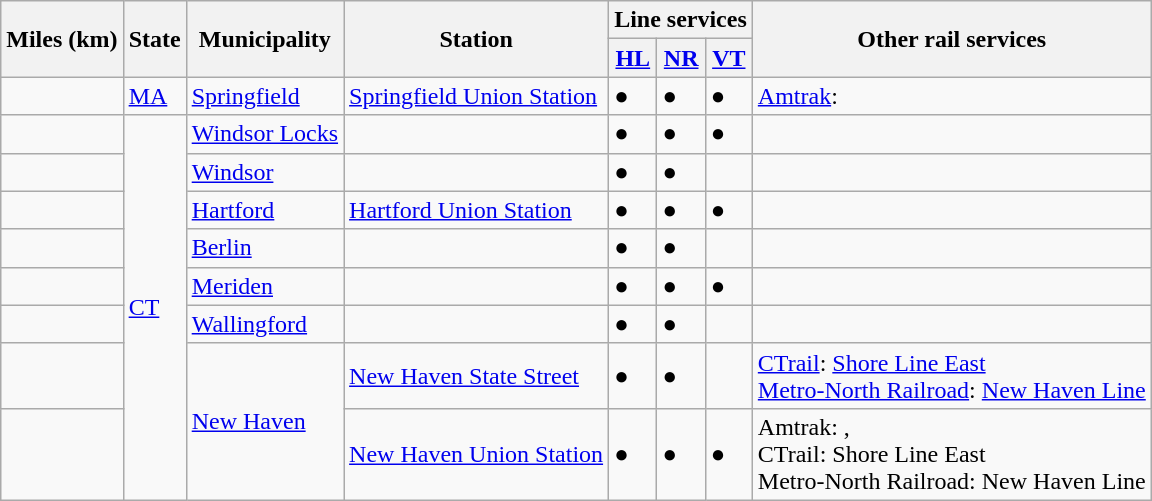<table class="wikitable">
<tr>
<th rowspan=2>Miles (km)</th>
<th rowspan=2>State</th>
<th rowspan=2>Municipality</th>
<th rowspan=2>Station</th>
<th colspan=3>Line services</th>
<th rowspan=2>Other rail services</th>
</tr>
<tr>
<th><a href='#'>HL</a></th>
<th><a href='#'>NR</a></th>
<th><a href='#'>VT</a></th>
</tr>
<tr>
<td></td>
<td><a href='#'>MA</a></td>
<td><a href='#'>Springfield</a></td>
<td><a href='#'>Springfield Union Station</a></td>
<td>●</td>
<td>●</td>
<td>●</td>
<td> <a href='#'>Amtrak</a>: </td>
</tr>
<tr>
<td></td>
<td rowspan=8><a href='#'>CT</a></td>
<td><a href='#'>Windsor Locks</a></td>
<td></td>
<td>●</td>
<td>●</td>
<td>●</td>
<td></td>
</tr>
<tr>
<td></td>
<td><a href='#'>Windsor</a></td>
<td></td>
<td>●</td>
<td>●</td>
<td></td>
<td></td>
</tr>
<tr>
<td></td>
<td><a href='#'>Hartford</a></td>
<td><a href='#'>Hartford Union Station</a></td>
<td>●</td>
<td>●</td>
<td>●</td>
<td></td>
</tr>
<tr>
<td></td>
<td><a href='#'>Berlin</a></td>
<td></td>
<td>●</td>
<td>●</td>
<td></td>
<td></td>
</tr>
<tr>
<td></td>
<td><a href='#'>Meriden</a></td>
<td></td>
<td>●</td>
<td>●</td>
<td>●</td>
<td></td>
</tr>
<tr>
<td></td>
<td><a href='#'>Wallingford</a></td>
<td></td>
<td>●</td>
<td>●</td>
<td></td>
<td></td>
</tr>
<tr>
<td></td>
<td rowspan=2><a href='#'>New Haven</a></td>
<td><a href='#'>New Haven State Street</a></td>
<td>●</td>
<td>●</td>
<td></td>
<td> <a href='#'>CTrail</a>: <a href='#'>Shore Line East</a><br> <a href='#'>Metro-North Railroad</a>: <a href='#'>New Haven Line</a></td>
</tr>
<tr>
<td></td>
<td><a href='#'>New Haven Union Station</a></td>
<td>●</td>
<td>●</td>
<td>●</td>
<td> Amtrak: , <br> CTrail: Shore Line East<br> Metro-North Railroad: New Haven Line</td>
</tr>
</table>
